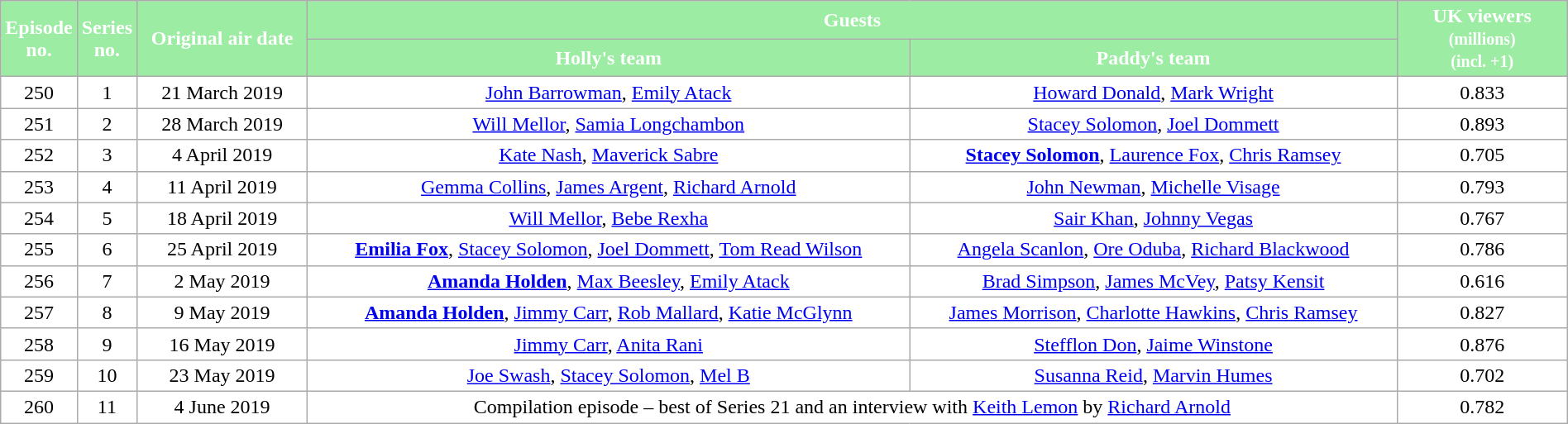<table class="wikitable" style="width:100%; background:#fff; text-align:center;">
<tr style="color:White" #008000;>
<th rowspan="2" style="background:#9ceda3; width:20px;">Episode<br>no.</th>
<th rowspan="2" style="background:#9ceda3; width:20px;">Series<br>no.</th>
<th rowspan="2" style="background:#9ceda3; width:130px;">Original air date</th>
<th colspan="2" style="background:#9ceda3;">Guests</th>
<th rowspan="2" style="background:#9ceda3; width:130px;">UK viewers <small>(millions)</small><br><small>(incl. +1)</small></th>
</tr>
<tr style="color:White">
<th style="background:#9ceda3;">Holly's team</th>
<th style="background:#9ceda3;">Paddy's team</th>
</tr>
<tr>
<td>250</td>
<td>1</td>
<td>21 March 2019</td>
<td><a href='#'>John Barrowman</a>, <a href='#'>Emily Atack</a></td>
<td><a href='#'>Howard Donald</a>, <a href='#'>Mark Wright</a></td>
<td>0.833</td>
</tr>
<tr>
<td>251</td>
<td>2</td>
<td>28 March 2019</td>
<td><a href='#'>Will Mellor</a>, <a href='#'>Samia Longchambon</a></td>
<td><a href='#'>Stacey Solomon</a>, <a href='#'>Joel Dommett</a></td>
<td>0.893</td>
</tr>
<tr>
<td>252</td>
<td>3</td>
<td>4 April 2019</td>
<td><a href='#'>Kate Nash</a>, <a href='#'>Maverick Sabre</a></td>
<td><strong><a href='#'>Stacey Solomon</a></strong>, <a href='#'>Laurence Fox</a>, <a href='#'>Chris Ramsey</a></td>
<td>0.705</td>
</tr>
<tr>
<td>253</td>
<td>4</td>
<td>11 April 2019</td>
<td><a href='#'>Gemma Collins</a>, <a href='#'>James Argent</a>, <a href='#'>Richard Arnold</a></td>
<td><a href='#'>John Newman</a>, <a href='#'>Michelle Visage</a></td>
<td>0.793</td>
</tr>
<tr>
<td>254</td>
<td>5</td>
<td>18 April 2019</td>
<td><a href='#'>Will Mellor</a>, <a href='#'>Bebe Rexha</a></td>
<td><a href='#'>Sair Khan</a>, <a href='#'>Johnny Vegas</a></td>
<td>0.767</td>
</tr>
<tr>
<td>255</td>
<td>6</td>
<td>25 April 2019</td>
<td><strong><a href='#'>Emilia Fox</a></strong>, <a href='#'>Stacey Solomon</a>, <a href='#'>Joel Dommett</a>, <a href='#'>Tom Read Wilson</a></td>
<td><a href='#'>Angela Scanlon</a>, <a href='#'>Ore Oduba</a>, <a href='#'>Richard Blackwood</a></td>
<td>0.786</td>
</tr>
<tr>
<td>256</td>
<td>7</td>
<td>2 May 2019</td>
<td><strong><a href='#'>Amanda Holden</a></strong>, <a href='#'>Max Beesley</a>, <a href='#'>Emily Atack</a></td>
<td><a href='#'>Brad Simpson</a>, <a href='#'>James McVey</a>, <a href='#'>Patsy Kensit</a></td>
<td>0.616</td>
</tr>
<tr>
<td>257</td>
<td>8</td>
<td>9 May 2019</td>
<td><strong><a href='#'>Amanda Holden</a></strong>, <a href='#'>Jimmy Carr</a>, <a href='#'>Rob Mallard</a>, <a href='#'>Katie McGlynn</a></td>
<td><a href='#'>James Morrison</a>, <a href='#'>Charlotte Hawkins</a>, <a href='#'>Chris Ramsey</a></td>
<td>0.827</td>
</tr>
<tr>
<td>258</td>
<td>9</td>
<td>16 May 2019</td>
<td><a href='#'>Jimmy Carr</a>, <a href='#'>Anita Rani</a></td>
<td><a href='#'>Stefflon Don</a>, <a href='#'>Jaime Winstone</a></td>
<td>0.876</td>
</tr>
<tr>
<td>259</td>
<td>10</td>
<td>23 May 2019</td>
<td><a href='#'>Joe Swash</a>, <a href='#'>Stacey Solomon</a>, <a href='#'>Mel B</a></td>
<td><a href='#'>Susanna Reid</a>, <a href='#'>Marvin Humes</a></td>
<td>0.702</td>
</tr>
<tr>
<td>260</td>
<td>11</td>
<td>4 June 2019</td>
<td colspan="2">Compilation episode – best of Series 21 and an interview with <a href='#'>Keith Lemon</a> by <a href='#'>Richard Arnold</a></td>
<td>0.782</td>
</tr>
</table>
